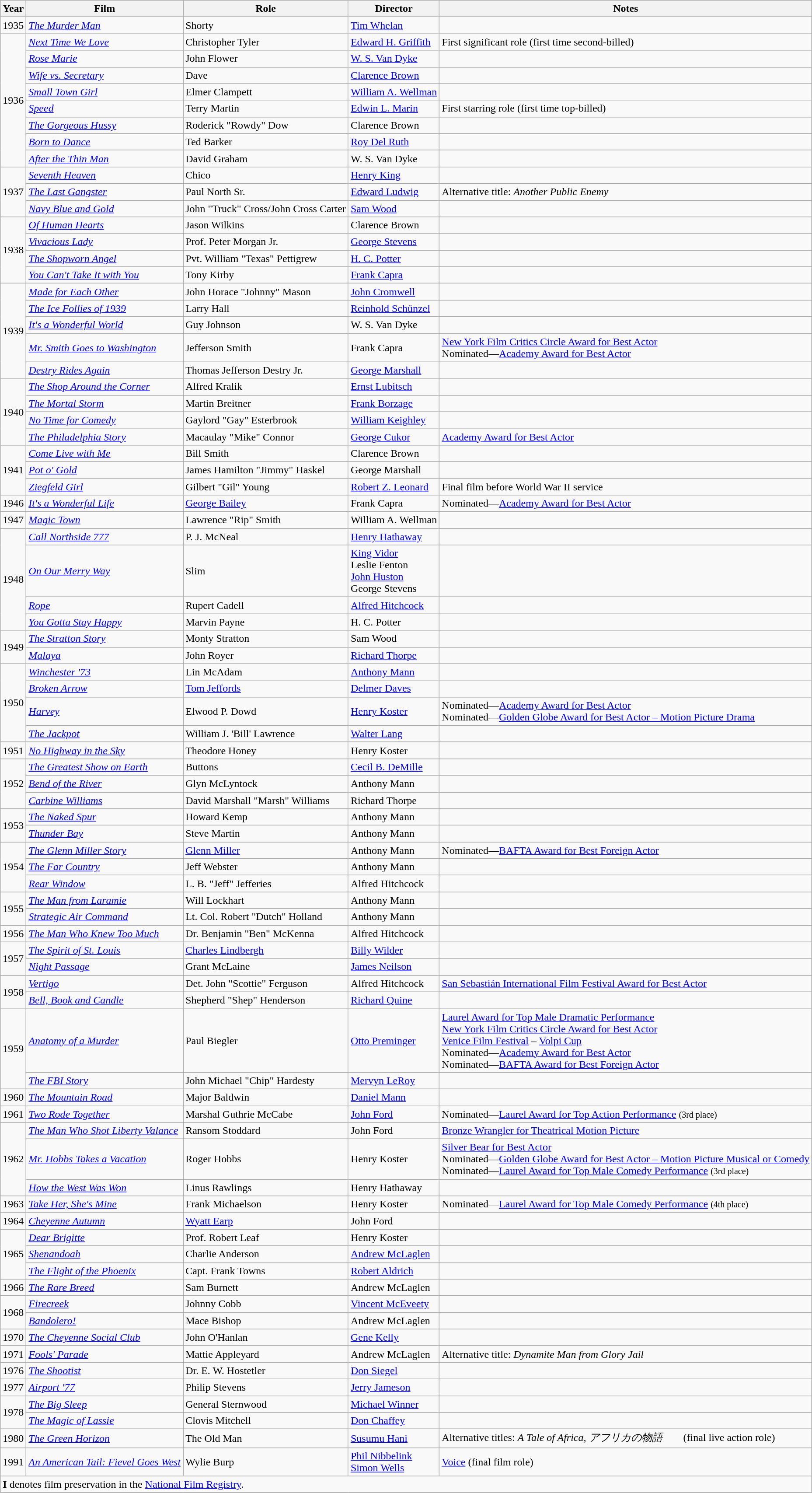<table class="wikitable sortable">
<tr>
<th>Year</th>
<th>Film</th>
<th>Role</th>
<th>Director</th>
<th>Notes</th>
</tr>
<tr>
<td>1935</td>
<td><em><a href='#'>The Murder Man</a></em></td>
<td>Shorty</td>
<td><a href='#'>Tim Whelan</a></td>
<td></td>
</tr>
<tr>
<td rowspan="8">1936</td>
<td><em><a href='#'>Next Time We Love</a></em></td>
<td>Christopher Tyler</td>
<td><a href='#'>Edward H. Griffith</a></td>
<td>First significant role (first time second-billed)</td>
</tr>
<tr>
<td><em><a href='#'>Rose Marie</a></em></td>
<td>John Flower</td>
<td><a href='#'>W. S. Van Dyke</a></td>
<td></td>
</tr>
<tr>
<td><em><a href='#'>Wife vs. Secretary</a></em></td>
<td>Dave</td>
<td><a href='#'>Clarence Brown</a></td>
<td></td>
</tr>
<tr>
<td><em><a href='#'>Small Town Girl</a></em></td>
<td>Elmer Clampett</td>
<td><a href='#'>William A. Wellman</a></td>
<td></td>
</tr>
<tr>
<td><em><a href='#'>Speed</a></em></td>
<td>Terry Martin</td>
<td><a href='#'>Edwin L. Marin</a></td>
<td>First starring role (first time top-billed)</td>
</tr>
<tr>
<td><em><a href='#'>The Gorgeous Hussy</a></em></td>
<td>Roderick "Rowdy" Dow</td>
<td>Clarence Brown</td>
<td></td>
</tr>
<tr>
<td><em><a href='#'>Born to Dance</a></em></td>
<td>Ted Barker</td>
<td><a href='#'>Roy Del Ruth</a></td>
<td></td>
</tr>
<tr>
<td><em><a href='#'>After the Thin Man</a></em></td>
<td>David Graham</td>
<td>W. S. Van Dyke</td>
<td></td>
</tr>
<tr>
<td rowspan="3">1937</td>
<td><em><a href='#'>Seventh Heaven</a></em></td>
<td>Chico</td>
<td><a href='#'>Henry King</a></td>
<td></td>
</tr>
<tr>
<td><em><a href='#'>The Last Gangster</a></em></td>
<td>Paul North Sr.</td>
<td><a href='#'>Edward Ludwig</a></td>
<td>Alternative title: <em>Another Public Enemy</em></td>
</tr>
<tr>
<td><em><a href='#'>Navy Blue and Gold</a></em></td>
<td>John "Truck" Cross/John Cross Carter</td>
<td><a href='#'>Sam Wood</a></td>
<td></td>
</tr>
<tr>
<td rowspan="4">1938</td>
<td><em><a href='#'>Of Human Hearts</a></em></td>
<td>Jason Wilkins</td>
<td>Clarence Brown</td>
<td></td>
</tr>
<tr>
<td><em><a href='#'>Vivacious Lady</a></em></td>
<td>Prof. Peter Morgan Jr.</td>
<td><a href='#'>George Stevens</a></td>
<td></td>
</tr>
<tr>
<td><em><a href='#'>The Shopworn Angel</a></em></td>
<td>Pvt. William "Texas" Pettigrew</td>
<td><a href='#'>H. C. Potter</a></td>
<td></td>
</tr>
<tr>
<td><em><a href='#'>You Can't Take It with You</a></em></td>
<td>Tony Kirby</td>
<td><a href='#'>Frank Capra</a></td>
<td></td>
</tr>
<tr>
<td rowspan="5">1939</td>
<td><em><a href='#'>Made for Each Other</a></em></td>
<td>John Horace "Johnny" Mason</td>
<td><a href='#'>John Cromwell</a></td>
<td></td>
</tr>
<tr>
<td><em><a href='#'>The Ice Follies of 1939</a></em></td>
<td>Larry Hall</td>
<td><a href='#'>Reinhold Schünzel</a></td>
<td></td>
</tr>
<tr>
<td><em><a href='#'>It's a Wonderful World</a></em></td>
<td>Guy Johnson</td>
<td>W. S. Van Dyke</td>
<td></td>
</tr>
<tr>
<td><em><a href='#'>Mr. Smith Goes to Washington</a></em></td>
<td>Jefferson Smith</td>
<td>Frank Capra</td>
<td><a href='#'>New York Film Critics Circle Award for Best Actor</a><br>Nominated—<a href='#'>Academy Award for Best Actor</a></td>
</tr>
<tr>
<td><em><a href='#'>Destry Rides Again</a></em></td>
<td>Thomas Jefferson Destry Jr.</td>
<td><a href='#'>George Marshall</a></td>
<td></td>
</tr>
<tr>
<td rowspan="4">1940</td>
<td><em><a href='#'>The Shop Around the Corner</a></em></td>
<td>Alfred Kralik</td>
<td><a href='#'>Ernst Lubitsch</a></td>
<td></td>
</tr>
<tr>
<td><em><a href='#'>The Mortal Storm</a></em></td>
<td>Martin Breitner</td>
<td><a href='#'>Frank Borzage</a></td>
<td></td>
</tr>
<tr>
<td><em><a href='#'>No Time for Comedy</a></em></td>
<td>Gaylord "Gay" Esterbrook</td>
<td><a href='#'>William Keighley</a></td>
<td></td>
</tr>
<tr>
<td><em><a href='#'>The Philadelphia Story</a></em></td>
<td>Macaulay "Mike" Connor</td>
<td><a href='#'>George Cukor</a></td>
<td><a href='#'>Academy Award for Best Actor</a></td>
</tr>
<tr>
<td rowspan="3">1941</td>
<td><em><a href='#'>Come Live with Me</a></em></td>
<td>Bill Smith</td>
<td>Clarence Brown</td>
<td></td>
</tr>
<tr>
<td><em><a href='#'>Pot o' Gold</a></em></td>
<td>James Hamilton "Jimmy" Haskel</td>
<td>George Marshall</td>
<td></td>
</tr>
<tr>
<td><em><a href='#'>Ziegfeld Girl</a></em></td>
<td>Gilbert "Gil" Young</td>
<td><a href='#'>Robert Z. Leonard</a></td>
<td>Final film before World War II service</td>
</tr>
<tr>
<td>1946</td>
<td><em><a href='#'>It's a Wonderful Life</a></em></td>
<td><a href='#'>George Bailey</a></td>
<td>Frank Capra</td>
<td>Nominated—<a href='#'>Academy Award for Best Actor</a></td>
</tr>
<tr>
<td>1947</td>
<td><em><a href='#'>Magic Town</a></em></td>
<td>Lawrence "Rip" Smith</td>
<td>William A. Wellman</td>
<td></td>
</tr>
<tr>
<td rowspan="4">1948</td>
<td><em><a href='#'>Call Northside 777</a></em></td>
<td>P. J. McNeal</td>
<td><a href='#'>Henry Hathaway</a></td>
<td></td>
</tr>
<tr>
<td><em><a href='#'>On Our Merry Way</a></em></td>
<td>Slim</td>
<td><a href='#'>King Vidor</a><br>Leslie Fenton<br><a href='#'>John Huston</a><br>George Stevens</td>
<td></td>
</tr>
<tr>
<td><em><a href='#'>Rope</a></em></td>
<td>Rupert Cadell</td>
<td><a href='#'>Alfred Hitchcock</a></td>
<td></td>
</tr>
<tr>
<td><em><a href='#'>You Gotta Stay Happy</a></em></td>
<td>Marvin Payne</td>
<td>H. C. Potter</td>
<td></td>
</tr>
<tr>
<td rowspan="2">1949</td>
<td><em><a href='#'>The Stratton Story</a></em></td>
<td>Monty Stratton</td>
<td>Sam Wood</td>
<td></td>
</tr>
<tr>
<td><em><a href='#'>Malaya</a></em></td>
<td>John Royer</td>
<td><a href='#'>Richard Thorpe</a></td>
<td></td>
</tr>
<tr>
<td rowspan="4">1950</td>
<td><em><a href='#'>Winchester '73</a></em></td>
<td>Lin McAdam</td>
<td><a href='#'>Anthony Mann</a></td>
<td></td>
</tr>
<tr>
<td><em><a href='#'>Broken Arrow</a></em></td>
<td><a href='#'>Tom Jeffords</a></td>
<td><a href='#'>Delmer Daves</a></td>
<td></td>
</tr>
<tr>
<td><em><a href='#'>Harvey</a></em></td>
<td>Elwood P. Dowd</td>
<td><a href='#'>Henry Koster</a></td>
<td>Nominated—<a href='#'>Academy Award for Best Actor</a><br>Nominated—<a href='#'>Golden Globe Award for Best Actor – Motion Picture Drama</a></td>
</tr>
<tr>
<td><em><a href='#'>The Jackpot</a></em></td>
<td>William J. 'Bill' Lawrence</td>
<td><a href='#'>Walter Lang</a></td>
<td></td>
</tr>
<tr>
<td>1951</td>
<td><em><a href='#'>No Highway in the Sky</a></em></td>
<td>Theodore Honey</td>
<td>Henry Koster</td>
<td></td>
</tr>
<tr>
<td rowspan="3">1952</td>
<td><em><a href='#'>The Greatest Show on Earth</a></em></td>
<td>Buttons</td>
<td><a href='#'>Cecil B. DeMille</a></td>
<td></td>
</tr>
<tr>
<td><em><a href='#'>Bend of the River</a></em></td>
<td>Glyn McLyntock</td>
<td>Anthony Mann</td>
<td></td>
</tr>
<tr>
<td><em><a href='#'>Carbine Williams</a></em></td>
<td>David Marshall "Marsh" Williams</td>
<td>Richard Thorpe</td>
<td></td>
</tr>
<tr>
<td rowspan="2">1953</td>
<td><em><a href='#'>The Naked Spur</a></em></td>
<td>Howard Kemp</td>
<td>Anthony Mann</td>
<td></td>
</tr>
<tr>
<td><em><a href='#'>Thunder Bay</a></em></td>
<td>Steve Martin</td>
<td>Anthony Mann</td>
<td></td>
</tr>
<tr>
<td rowspan="3">1954</td>
<td><em><a href='#'>The Glenn Miller Story</a></em></td>
<td><a href='#'>Glenn Miller</a></td>
<td>Anthony Mann</td>
<td>Nominated—<a href='#'>BAFTA Award for Best Foreign Actor</a></td>
</tr>
<tr>
<td><em><a href='#'>The Far Country</a></em></td>
<td>Jeff Webster</td>
<td>Anthony Mann</td>
<td></td>
</tr>
<tr>
<td><em><a href='#'>Rear Window</a></em></td>
<td>L. B. "Jeff" Jefferies</td>
<td>Alfred Hitchcock</td>
<td></td>
</tr>
<tr>
<td rowspan="2">1955</td>
<td><em><a href='#'>The Man from Laramie</a></em></td>
<td>Will Lockhart</td>
<td>Anthony Mann</td>
<td></td>
</tr>
<tr>
<td><em><a href='#'>Strategic Air Command</a></em></td>
<td>Lt. Col. Robert "Dutch" Holland</td>
<td>Anthony Mann</td>
<td></td>
</tr>
<tr>
<td>1956</td>
<td><em><a href='#'>The Man Who Knew Too Much</a></em></td>
<td>Dr. Benjamin "Ben" McKenna</td>
<td>Alfred Hitchcock</td>
<td></td>
</tr>
<tr>
<td rowspan="2">1957</td>
<td><em><a href='#'>The Spirit of St. Louis</a></em></td>
<td><a href='#'>Charles Lindbergh</a></td>
<td><a href='#'>Billy Wilder</a></td>
<td></td>
</tr>
<tr>
<td><em><a href='#'>Night Passage</a></em></td>
<td>Grant McLaine</td>
<td><a href='#'>James Neilson</a></td>
<td></td>
</tr>
<tr>
<td rowspan="2">1958</td>
<td><em><a href='#'>Vertigo</a></em></td>
<td>Det. John "Scottie" Ferguson</td>
<td>Alfred Hitchcock</td>
<td><a href='#'>San Sebastián International Film Festival Award for Best Actor</a></td>
</tr>
<tr>
<td><em><a href='#'>Bell, Book and Candle</a></em></td>
<td>Shepherd "Shep" Henderson</td>
<td><a href='#'>Richard Quine</a></td>
<td></td>
</tr>
<tr>
<td rowspan="2">1959</td>
<td><em><a href='#'>Anatomy of a Murder</a></em></td>
<td>Paul Biegler</td>
<td><a href='#'>Otto Preminger</a></td>
<td><a href='#'>Laurel Award for Top Male Dramatic Performance</a><br><a href='#'>New York Film Critics Circle Award for Best Actor</a><br><a href='#'>Venice Film Festival</a> – <a href='#'>Volpi Cup</a><br>Nominated—<a href='#'>Academy Award for Best Actor</a><br>Nominated—<a href='#'>BAFTA Award for Best Foreign Actor</a></td>
</tr>
<tr>
<td><em><a href='#'>The FBI Story</a></em></td>
<td>John Michael "Chip" Hardesty</td>
<td><a href='#'>Mervyn LeRoy</a></td>
<td></td>
</tr>
<tr>
<td>1960</td>
<td><em><a href='#'>The Mountain Road</a></em></td>
<td>Major Baldwin</td>
<td><a href='#'>Daniel Mann</a></td>
<td></td>
</tr>
<tr>
<td>1961</td>
<td><em><a href='#'>Two Rode Together</a></em></td>
<td>Marshal Guthrie McCabe</td>
<td><a href='#'>John Ford</a></td>
<td>Nominated—<a href='#'>Laurel Award for Top Action Performance</a> <small>(3rd place)</small></td>
</tr>
<tr>
<td rowspan="3">1962</td>
<td><em><a href='#'>The Man Who Shot Liberty Valance</a></em></td>
<td>Ransom Stoddard</td>
<td>John Ford</td>
<td><a href='#'>Bronze Wrangler for Theatrical Motion Picture</a></td>
</tr>
<tr>
<td><em><a href='#'>Mr. Hobbs Takes a Vacation</a></em></td>
<td>Roger Hobbs</td>
<td>Henry Koster</td>
<td><a href='#'>Silver Bear for Best Actor</a><br>Nominated—<a href='#'>Golden Globe Award for Best Actor – Motion Picture Musical or Comedy</a><br>Nominated—<a href='#'>Laurel Award for Top Male Comedy Performance</a> <small>(3rd place)</small></td>
</tr>
<tr>
<td><em><a href='#'>How the West Was Won</a></em></td>
<td>Linus Rawlings</td>
<td>Henry Hathaway</td>
<td></td>
</tr>
<tr>
<td>1963</td>
<td><em><a href='#'>Take Her, She's Mine</a></em></td>
<td>Frank Michaelson</td>
<td>Henry Koster</td>
<td>Nominated—<a href='#'>Laurel Award for Top Male Comedy Performance</a> <small>(4th place)</small></td>
</tr>
<tr>
<td>1964</td>
<td><em><a href='#'>Cheyenne Autumn</a></em></td>
<td><a href='#'>Wyatt Earp</a></td>
<td>John Ford</td>
<td></td>
</tr>
<tr>
<td rowspan="3">1965</td>
<td><em><a href='#'>Dear Brigitte</a></em></td>
<td>Prof. Robert Leaf</td>
<td>Henry Koster</td>
<td></td>
</tr>
<tr>
<td><em><a href='#'>Shenandoah</a></em></td>
<td>Charlie Anderson</td>
<td><a href='#'>Andrew McLaglen</a></td>
<td></td>
</tr>
<tr>
<td><em><a href='#'>The Flight of the Phoenix</a></em></td>
<td>Capt. Frank Towns</td>
<td><a href='#'>Robert Aldrich</a></td>
<td></td>
</tr>
<tr>
<td>1966</td>
<td><em><a href='#'>The Rare Breed</a></em></td>
<td>Sam Burnett</td>
<td>Andrew McLaglen</td>
<td></td>
</tr>
<tr>
<td rowspan="2">1968</td>
<td><em><a href='#'>Firecreek</a></em></td>
<td>Johnny Cobb</td>
<td><a href='#'>Vincent McEveety</a></td>
<td></td>
</tr>
<tr>
<td><em><a href='#'>Bandolero!</a></em></td>
<td>Mace Bishop</td>
<td>Andrew McLaglen</td>
<td></td>
</tr>
<tr>
<td>1970</td>
<td><em><a href='#'>The Cheyenne Social Club</a></em></td>
<td>John O'Hanlan</td>
<td><a href='#'>Gene Kelly</a></td>
<td></td>
</tr>
<tr>
<td>1971</td>
<td><em><a href='#'>Fools' Parade</a></em></td>
<td>Mattie Appleyard</td>
<td>Andrew McLaglen</td>
<td>Alternative title: <em>Dynamite Man from Glory Jail</em></td>
</tr>
<tr>
<td>1976</td>
<td><em><a href='#'>The Shootist</a></em></td>
<td>Dr. E. W. Hostetler</td>
<td><a href='#'>Don Siegel</a></td>
<td></td>
</tr>
<tr>
<td>1977</td>
<td><em><a href='#'>Airport '77</a></em></td>
<td>Philip Stevens</td>
<td><a href='#'>Jerry Jameson</a></td>
<td></td>
</tr>
<tr>
<td rowspan="2">1978</td>
<td><em><a href='#'>The Big Sleep</a></em></td>
<td>General Sternwood</td>
<td><a href='#'>Michael Winner</a></td>
<td></td>
</tr>
<tr>
<td><em><a href='#'>The Magic of Lassie</a></em></td>
<td>Clovis Mitchell</td>
<td><a href='#'>Don Chaffey</a></td>
<td></td>
</tr>
<tr>
<td>1980</td>
<td><em><a href='#'>The Green Horizon</a></em></td>
<td>The Old Man</td>
<td><a href='#'>Susumu Hani</a></td>
<td>Alternative titles: <em>A Tale of Africa, アフリカの物語　　</em>(final live action role)</td>
</tr>
<tr>
<td>1991</td>
<td><em><a href='#'>An American Tail: Fievel Goes West</a></em></td>
<td>Wylie Burp</td>
<td><a href='#'>Phil Nibbelink</a><br><a href='#'>Simon Wells</a></td>
<td><a href='#'>Voice</a> (final film role)</td>
</tr>
<tr>
<td colspan="5"> <strong>I</strong> denotes film preservation in the <a href='#'>National Film Registry</a>.</td>
</tr>
</table>
